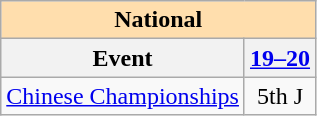<table class="wikitable" style="text-align:center">
<tr>
<th colspan="2" style="background-color: #ffdead; " align="center">National</th>
</tr>
<tr>
<th>Event</th>
<th><a href='#'>19–20</a></th>
</tr>
<tr>
<td align=left><a href='#'>Chinese Championships</a></td>
<td>5th J</td>
</tr>
</table>
